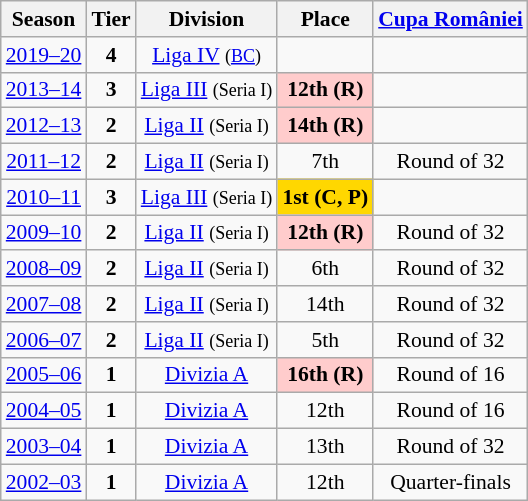<table class="wikitable" style="text-align:center; font-size:90%">
<tr>
<th>Season</th>
<th>Tier</th>
<th>Division</th>
<th>Place</th>
<th><a href='#'>Cupa României</a></th>
</tr>
<tr>
<td><a href='#'>2019–20</a></td>
<td><strong>4</strong></td>
<td><a href='#'>Liga IV</a> <small>(<a href='#'>BC</a>)</small></td>
<td></td>
<td></td>
</tr>
<tr>
<td><a href='#'>2013–14</a></td>
<td><strong>3</strong></td>
<td><a href='#'>Liga III</a> <small>(Seria I)</small></td>
<td align=center bgcolor=#FFCCCC><strong>12th</strong> <strong>(R)</strong></td>
<td></td>
</tr>
<tr>
<td><a href='#'>2012–13</a></td>
<td><strong>2</strong></td>
<td><a href='#'>Liga II</a> <small>(Seria I)</small></td>
<td align=center bgcolor=#FFCCCC><strong>14th</strong> <strong>(R)</strong></td>
<td></td>
</tr>
<tr>
<td><a href='#'>2011–12</a></td>
<td><strong>2</strong></td>
<td><a href='#'>Liga II</a> <small>(Seria I)</small></td>
<td>7th</td>
<td>Round of 32</td>
</tr>
<tr>
<td><a href='#'>2010–11</a></td>
<td><strong>3</strong></td>
<td><a href='#'>Liga III</a> <small>(Seria I)</small></td>
<td align=center bgcolor=gold><strong>1st</strong> <strong>(C, P)</strong></td>
<td></td>
</tr>
<tr>
<td><a href='#'>2009–10</a></td>
<td><strong>2</strong></td>
<td><a href='#'>Liga II</a> <small>(Seria I)</small></td>
<td align=center bgcolor=#FFCCCC><strong>12th</strong> <strong>(R)</strong></td>
<td>Round of 32</td>
</tr>
<tr>
<td><a href='#'>2008–09</a></td>
<td><strong>2</strong></td>
<td><a href='#'>Liga II</a> <small>(Seria I)</small></td>
<td>6th</td>
<td>Round of 32</td>
</tr>
<tr>
<td><a href='#'>2007–08</a></td>
<td><strong>2</strong></td>
<td><a href='#'>Liga II</a> <small>(Seria I)</small></td>
<td>14th</td>
<td>Round of 32</td>
</tr>
<tr>
<td><a href='#'>2006–07</a></td>
<td><strong>2</strong></td>
<td><a href='#'>Liga II</a> <small>(Seria I)</small></td>
<td>5th</td>
<td>Round of 32</td>
</tr>
<tr>
<td><a href='#'>2005–06</a></td>
<td><strong>1</strong></td>
<td><a href='#'>Divizia A</a></td>
<td align=center bgcolor=#FFCCCC><strong>16th</strong> <strong>(R)</strong></td>
<td>Round of 16</td>
</tr>
<tr>
<td><a href='#'>2004–05</a></td>
<td><strong>1</strong></td>
<td><a href='#'>Divizia A</a></td>
<td>12th</td>
<td>Round of 16</td>
</tr>
<tr>
<td><a href='#'>2003–04</a></td>
<td><strong>1</strong></td>
<td><a href='#'>Divizia A</a></td>
<td>13th</td>
<td>Round of 32</td>
</tr>
<tr>
<td><a href='#'>2002–03</a></td>
<td><strong>1</strong></td>
<td><a href='#'>Divizia A</a></td>
<td>12th</td>
<td>Quarter-finals</td>
</tr>
</table>
